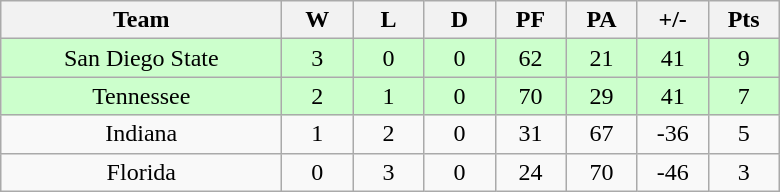<table class="wikitable" style="text-align: center;">
<tr>
<th width="180">Team</th>
<th width="40">W</th>
<th width="40">L</th>
<th width="40">D</th>
<th width="40">PF</th>
<th width="40">PA</th>
<th width="40">+/-</th>
<th width="40">Pts</th>
</tr>
<tr bgcolor=#ccffcc>
<td>San Diego State</td>
<td>3</td>
<td>0</td>
<td>0</td>
<td>62</td>
<td>21</td>
<td>41</td>
<td>9</td>
</tr>
<tr bgcolor=#ccffcc>
<td>Tennessee</td>
<td>2</td>
<td>1</td>
<td>0</td>
<td>70</td>
<td>29</td>
<td>41</td>
<td>7</td>
</tr>
<tr>
<td>Indiana</td>
<td>1</td>
<td>2</td>
<td>0</td>
<td>31</td>
<td>67</td>
<td>-36</td>
<td>5</td>
</tr>
<tr>
<td>Florida</td>
<td>0</td>
<td>3</td>
<td>0</td>
<td>24</td>
<td>70</td>
<td>-46</td>
<td>3</td>
</tr>
</table>
